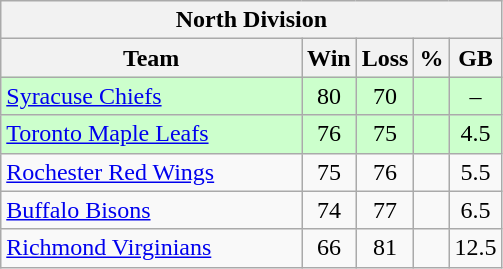<table class="wikitable">
<tr>
<th colspan="5">North Division</th>
</tr>
<tr>
<th width="60%">Team</th>
<th>Win</th>
<th>Loss</th>
<th>%</th>
<th>GB</th>
</tr>
<tr align=center bgcolor=ccffcc>
<td align=left><a href='#'>Syracuse Chiefs</a></td>
<td>80</td>
<td>70</td>
<td></td>
<td>–</td>
</tr>
<tr align=center bgcolor=ccffcc>
<td align=left><a href='#'>Toronto Maple Leafs</a></td>
<td>76</td>
<td>75</td>
<td></td>
<td>4.5</td>
</tr>
<tr align=center>
<td align=left><a href='#'>Rochester Red Wings</a></td>
<td>75</td>
<td>76</td>
<td></td>
<td>5.5</td>
</tr>
<tr align=center>
<td align=left><a href='#'>Buffalo Bisons</a></td>
<td>74</td>
<td>77</td>
<td></td>
<td>6.5</td>
</tr>
<tr align=center>
<td align=left><a href='#'>Richmond Virginians</a></td>
<td>66</td>
<td>81</td>
<td></td>
<td>12.5</td>
</tr>
</table>
